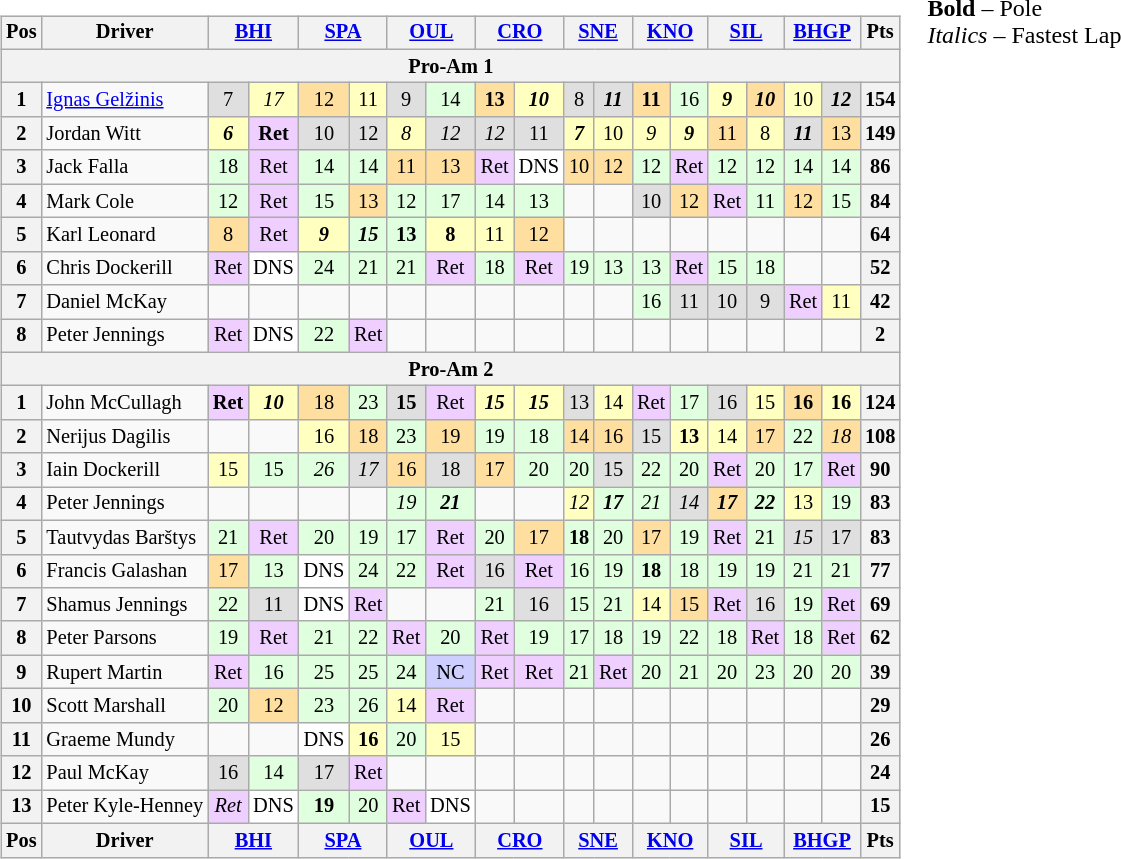<table>
<tr>
<td><br><table class="wikitable" style="font-size: 85%; text-align: center;">
<tr valign="top">
<th valign="middle">Pos</th>
<th valign="middle">Driver</th>
<th colspan="2"><a href='#'>BHI</a></th>
<th colspan="2"><a href='#'>SPA</a></th>
<th colspan="2"><a href='#'>OUL</a></th>
<th colspan="2"><a href='#'>CRO</a></th>
<th colspan="2"><a href='#'>SNE</a></th>
<th colspan="2"><a href='#'>KNO</a></th>
<th colspan="2"><a href='#'>SIL</a></th>
<th colspan="2"><a href='#'>BHGP</a></th>
<th valign="middle">Pts</th>
</tr>
<tr>
<th colspan=19>Pro-Am 1</th>
</tr>
<tr>
<th>1</th>
<td align=left> <a href='#'>Ignas Gelžinis</a></td>
<td style="background:#DFDFDF;">7</td>
<td style="background:#FFFFBF;"><em>17</em></td>
<td style="background:#FFDF9F;">12</td>
<td style="background:#FFFFBF;">11</td>
<td style="background:#DFDFDF;">9</td>
<td style="background:#DFFFDF;">14</td>
<td style="background:#FFDF9F;"><strong>13</strong></td>
<td style="background:#FFFFBF;"><strong><em>10</em></strong></td>
<td style="background:#DFDFDF;">8</td>
<td style="background:#DFDFDF;"><strong><em>11</em></strong></td>
<td style="background:#FFDF9F;"><strong>11</strong></td>
<td style="background:#DFFFDF;">16</td>
<td style="background:#FFFFBF;"><strong><em>9</em></strong></td>
<td style="background:#FFDF9F;"><strong><em>10</em></strong></td>
<td style="background:#FFFFBF;">10</td>
<td style="background:#DFDFDF;"><strong><em>12</em></strong></td>
<th>154</th>
</tr>
<tr>
<th>2</th>
<td align=left> Jordan Witt</td>
<td style="background:#FFFFBF;"><strong><em>6</em></strong></td>
<td style="background:#EFCFFF;"><strong>Ret</strong></td>
<td style="background:#DFDFDF;">10</td>
<td style="background:#DFDFDF;">12</td>
<td style="background:#FFFFBF;"><em>8</em></td>
<td style="background:#DFDFDF;"><em>12</em></td>
<td style="background:#DFDFDF;"><em>12</em></td>
<td style="background:#DFDFDF;">11</td>
<td style="background:#FFFFBF;"><strong><em>7</em></strong></td>
<td style="background:#FFFFBF;">10</td>
<td style="background:#FFFFBF;"><em>9</em></td>
<td style="background:#FFFFBF;"><strong><em>9</em></strong></td>
<td style="background:#FFDF9F;">11</td>
<td style="background:#FFFFBF;">8</td>
<td style="background:#DFDFDF;"><strong><em>11</em></strong></td>
<td style="background:#FFDF9F;">13</td>
<th>149</th>
</tr>
<tr>
<th>3</th>
<td align=left> Jack Falla</td>
<td style="background:#DFFFDF;">18</td>
<td style="background:#EFCFFF;">Ret</td>
<td style="background:#DFFFDF;">14</td>
<td style="background:#DFFFDF;">14</td>
<td style="background:#FFDF9F;">11</td>
<td style="background:#FFDF9F;">13</td>
<td style="background:#EFCFFF;">Ret</td>
<td style="background:#FFFFFF;">DNS</td>
<td style="background:#FFDF9F;">10</td>
<td style="background:#FFDF9F;">12</td>
<td style="background:#DFFFDF;">12</td>
<td style="background:#EFCFFF;">Ret</td>
<td style="background:#DFFFDF;">12</td>
<td style="background:#DFFFDF;">12</td>
<td style="background:#DFFFDF;">14</td>
<td style="background:#DFFFDF;">14</td>
<th>86</th>
</tr>
<tr>
<th>4</th>
<td align=left> Mark Cole</td>
<td style="background:#DFFFDF;">12</td>
<td style="background:#EFCFFF;">Ret</td>
<td style="background:#DFFFDF;">15</td>
<td style="background:#FFDF9F;">13</td>
<td style="background:#DFFFDF;">12</td>
<td style="background:#DFFFDF;">17</td>
<td style="background:#DFFFDF;">14</td>
<td style="background:#DFFFDF;">13</td>
<td></td>
<td></td>
<td style="background:#DFDFDF;">10</td>
<td style="background:#FFDF9F;">12</td>
<td style="background:#EFCFFF;">Ret</td>
<td style="background:#DFFFDF;">11</td>
<td style="background:#FFDF9F;">12</td>
<td style="background:#DFFFDF;">15</td>
<th>84</th>
</tr>
<tr>
<th>5</th>
<td align=left> Karl Leonard</td>
<td style="background:#FFDF9F;">8</td>
<td style="background:#EFCFFF;">Ret</td>
<td style="background:#FFFFBF;"><strong><em>9</em></strong></td>
<td style="background:#DFFFDF;"><strong><em>15</em></strong></td>
<td style="background:#DFFFDF;"><strong>13</strong></td>
<td style="background:#FFFFBF;"><strong>8</strong></td>
<td style="background:#FFFFBF;">11</td>
<td style="background:#FFDF9F;">12</td>
<td></td>
<td></td>
<td></td>
<td></td>
<td></td>
<td></td>
<td></td>
<td></td>
<th>64</th>
</tr>
<tr>
<th>6</th>
<td align=left> Chris Dockerill</td>
<td style="background:#EFCFFF;">Ret</td>
<td style="background:#FFFFFF;">DNS</td>
<td style="background:#DFFFDF;">24</td>
<td style="background:#DFFFDF;">21</td>
<td style="background:#DFFFDF;">21</td>
<td style="background:#EFCFFF;">Ret</td>
<td style="background:#DFFFDF;">18</td>
<td style="background:#EFCFFF;">Ret</td>
<td style="background:#DFFFDF;">19</td>
<td style="background:#DFFFDF;">13</td>
<td style="background:#DFFFDF;">13</td>
<td style="background:#EFCFFF;">Ret</td>
<td style="background:#DFFFDF;">15</td>
<td style="background:#DFFFDF;">18</td>
<td></td>
<td></td>
<th>52</th>
</tr>
<tr>
<th>7</th>
<td align=left> Daniel McKay</td>
<td></td>
<td></td>
<td></td>
<td></td>
<td></td>
<td></td>
<td></td>
<td></td>
<td></td>
<td></td>
<td style="background:#DFFFDF;">16</td>
<td style="background:#DFDFDF;">11</td>
<td style="background:#DFDFDF;">10</td>
<td style="background:#DFDFDF;">9</td>
<td style="background:#EFCFFF;">Ret</td>
<td style="background:#FFFFBF;">11</td>
<th>42</th>
</tr>
<tr>
<th>8</th>
<td align=left> Peter Jennings</td>
<td style="background:#EFCFFF;">Ret</td>
<td style="background:#FFFFFF;">DNS</td>
<td style="background:#DFFFDF;">22</td>
<td style="background:#EFCFFF;">Ret</td>
<td></td>
<td></td>
<td></td>
<td></td>
<td></td>
<td></td>
<td></td>
<td></td>
<td></td>
<td></td>
<td></td>
<td></td>
<th>2</th>
</tr>
<tr>
<th colspan=19>Pro-Am 2</th>
</tr>
<tr>
<th>1</th>
<td align=left> John McCullagh</td>
<td style="background:#EFCFFF;"><strong>Ret</strong></td>
<td style="background:#FFFFBF;"><strong><em>10</em></strong></td>
<td style="background:#FFDF9F;">18</td>
<td style="background:#DFFFDF;">23</td>
<td style="background:#DFDFDF;"><strong>15</strong></td>
<td style="background:#EFCFFF;">Ret</td>
<td style="background:#FFFFBF;"><strong><em>15</em></strong></td>
<td style="background:#FFFFBF;"><strong><em>15</em></strong></td>
<td style="background:#DFDFDF;">13</td>
<td style="background:#FFFFBF;">14</td>
<td style="background:#EFCFFF;">Ret</td>
<td style="background:#DFFFDF;">17</td>
<td style="background:#DFDFDF;">16</td>
<td style="background:#FFFFBF;">15</td>
<td style="background:#FFDF9F;"><strong>16</strong></td>
<td style="background:#FFFFBF;"><strong>16</strong></td>
<th>124</th>
</tr>
<tr>
<th>2</th>
<td align=left> Nerijus Dagilis</td>
<td></td>
<td></td>
<td style="background:#FFFFBF;">16</td>
<td style="background:#FFDF9F;">18</td>
<td style="background:#DFFFDF;">23</td>
<td style="background:#FFDF9F;">19</td>
<td style="background:#DFFFDF;">19</td>
<td style="background:#DFFFDF;">18</td>
<td style="background:#FFDF9F;">14</td>
<td style="background:#FFDF9F;">16</td>
<td style="background:#DFDFDF;">15</td>
<td style="background:#FFFFBF;"><strong>13</strong></td>
<td style="background:#FFFFBF;">14</td>
<td style="background:#FFDF9F;">17</td>
<td style="background:#DFFFDF;">22</td>
<td style="background:#FFDF9F;"><em>18</em></td>
<th>108</th>
</tr>
<tr>
<th>3</th>
<td align=left> Iain Dockerill</td>
<td style="background:#FFFFBF;">15</td>
<td style="background:#DFFFDF;">15</td>
<td style="background:#DFFFDF;"><em>26</em></td>
<td style="background:#DFDFDF;"><em>17</em></td>
<td style="background:#FFDF9F;">16</td>
<td style="background:#DFDFDF;">18</td>
<td style="background:#FFDF9F;">17</td>
<td style="background:#DFFFDF;">20</td>
<td style="background:#DFFFDF;">20</td>
<td style="background:#DFDFDF;">15</td>
<td style="background:#DFFFDF;">22</td>
<td style="background:#DFFFDF;">20</td>
<td style="background:#EFCFFF;">Ret</td>
<td style="background:#DFFFDF;">20</td>
<td style="background:#DFFFDF;">17</td>
<td style="background:#EFCFFF;">Ret</td>
<th>90</th>
</tr>
<tr>
<th>4</th>
<td align=left> Peter Jennings</td>
<td></td>
<td></td>
<td></td>
<td></td>
<td style="background:#DFFFDF;"><em>19</em></td>
<td style="background:#DFFFDF;"><strong><em>21</em></strong></td>
<td></td>
<td></td>
<td style="background:#FFFFBF;"><em>12</em></td>
<td style="background:#DFFFDF;"><strong><em>17</em></strong></td>
<td style="background:#DFFFDF;"><em>21</em></td>
<td style="background:#DFDFDF;"><em>14</em></td>
<td style="background:#FFDF9F;"><strong><em>17</em></strong></td>
<td style="background:#DFFFDF;"><strong><em>22</em></strong></td>
<td style="background:#FFFFBF;">13</td>
<td style="background:#DFFFDF;">19</td>
<th>83</th>
</tr>
<tr>
<th>5</th>
<td align=left> Tautvydas Barštys</td>
<td style="background:#DFFFDF;">21</td>
<td style="background:#EFCFFF;">Ret</td>
<td style="background:#DFFFDF;">20</td>
<td style="background:#DFFFDF;">19</td>
<td style="background:#DFFFDF;">17</td>
<td style="background:#EFCFFF;">Ret</td>
<td style="background:#DFFFDF;">20</td>
<td style="background:#FFDF9F;">17</td>
<td style="background:#DFFFDF;"><strong>18</strong></td>
<td style="background:#DFFFDF;">20</td>
<td style="background:#FFDF9F;">17</td>
<td style="background:#DFFFDF;">19</td>
<td style="background:#EFCFFF;">Ret</td>
<td style="background:#DFFFDF;">21</td>
<td style="background:#DFDFDF;"><em>15</em></td>
<td style="background:#DFDFDF;">17</td>
<th>83</th>
</tr>
<tr>
<th>6</th>
<td align=left> Francis Galashan</td>
<td style="background:#FFDF9F;">17</td>
<td style="background:#DFFFDF;">13</td>
<td style="background:#FFFFFF;">DNS</td>
<td style="background:#DFFFDF;">24</td>
<td style="background:#DFFFDF;">22</td>
<td style="background:#EFCFFF;">Ret</td>
<td style="background:#DFDFDF;">16</td>
<td style="background:#EFCFFF;">Ret</td>
<td style="background:#DFFFDF;">16</td>
<td style="background:#DFFFDF;">19</td>
<td style="background:#DFFFDF;"><strong>18</strong></td>
<td style="background:#DFFFDF;">18</td>
<td style="background:#DFFFDF;">19</td>
<td style="background:#DFFFDF;">19</td>
<td style="background:#DFFFDF;">21</td>
<td style="background:#DFFFDF;">21</td>
<th>77</th>
</tr>
<tr>
<th>7</th>
<td align=left> Shamus Jennings</td>
<td style="background:#DFFFDF;">22</td>
<td style="background:#DFDFDF;">11</td>
<td style="background:#FFFFFF;">DNS</td>
<td style="background:#EFCFFF;">Ret</td>
<td></td>
<td></td>
<td style="background:#DFFFDF;">21</td>
<td style="background:#DFDFDF;">16</td>
<td style="background:#DFFFDF;">15</td>
<td style="background:#DFFFDF;">21</td>
<td style="background:#FFFFBF;">14</td>
<td style="background:#FFDF9F;">15</td>
<td style="background:#EFCFFF;">Ret</td>
<td style="background:#DFDFDF;">16</td>
<td style="background:#DFFFDF;">19</td>
<td style="background:#EFCFFF;">Ret</td>
<th>69</th>
</tr>
<tr>
<th>8</th>
<td align=left> Peter Parsons</td>
<td style="background:#DFFFDF;">19</td>
<td style="background:#EFCFFF;">Ret</td>
<td style="background:#DFFFDF;">21</td>
<td style="background:#DFFFDF;">22</td>
<td style="background:#EFCFFF;">Ret</td>
<td style="background:#DFFFDF;">20</td>
<td style="background:#EFCFFF;">Ret</td>
<td style="background:#DFFFDF;">19</td>
<td style="background:#DFFFDF;">17</td>
<td style="background:#DFFFDF;">18</td>
<td style="background:#DFFFDF;">19</td>
<td style="background:#DFFFDF;">22</td>
<td style="background:#DFFFDF;">18</td>
<td style="background:#EFCFFF;">Ret</td>
<td style="background:#DFFFDF;">18</td>
<td style="background:#EFCFFF;">Ret</td>
<th>62</th>
</tr>
<tr>
<th>9</th>
<td align=left> Rupert Martin</td>
<td style="background:#EFCFFF;">Ret</td>
<td style="background:#DFFFDF;">16</td>
<td style="background:#DFFFDF;">25</td>
<td style="background:#DFFFDF;">25</td>
<td style="background:#DFFFDF;">24</td>
<td style="background:#CFCFFF;">NC</td>
<td style="background:#EFCFFF;">Ret</td>
<td style="background:#EFCFFF;">Ret</td>
<td style="background:#DFFFDF;">21</td>
<td style="background:#EFCFFF;">Ret</td>
<td style="background:#DFFFDF;">20</td>
<td style="background:#DFFFDF;">21</td>
<td style="background:#DFFFDF;">20</td>
<td style="background:#DFFFDF;">23</td>
<td style="background:#DFFFDF;">20</td>
<td style="background:#DFFFDF;">20</td>
<th>39</th>
</tr>
<tr>
<th>10</th>
<td align=left> Scott Marshall</td>
<td style="background:#DFFFDF;">20</td>
<td style="background:#FFDF9F;">12</td>
<td style="background:#DFFFDF;">23</td>
<td style="background:#DFFFDF;">26</td>
<td style="background:#FFFFBF;">14</td>
<td style="background:#EFCFFF;">Ret</td>
<td></td>
<td></td>
<td></td>
<td></td>
<td></td>
<td></td>
<td></td>
<td></td>
<td></td>
<td></td>
<th>29</th>
</tr>
<tr>
<th>11</th>
<td align=left> Graeme Mundy</td>
<td></td>
<td></td>
<td style="background:#FFFFFF;">DNS</td>
<td style="background:#FFFFBF;"><strong>16</strong></td>
<td style="background:#DFFFDF;">20</td>
<td style="background:#FFFFBF;">15</td>
<td></td>
<td></td>
<td></td>
<td></td>
<td></td>
<td></td>
<td></td>
<td></td>
<td></td>
<td></td>
<th>26</th>
</tr>
<tr>
<th>12</th>
<td align=left> Paul McKay</td>
<td style="background:#DFDFDF;">16</td>
<td style="background:#DFFFDF;">14</td>
<td style="background:#DFDFDF;">17</td>
<td style="background:#EFCFFF;">Ret</td>
<td></td>
<td></td>
<td></td>
<td></td>
<td></td>
<td></td>
<td></td>
<td></td>
<td></td>
<td></td>
<td></td>
<td></td>
<th>24</th>
</tr>
<tr>
<th>13</th>
<td align=left> Peter Kyle-Henney</td>
<td style="background:#EFCFFF;"><em>Ret</em></td>
<td style="background:#FFFFFF;">DNS</td>
<td style="background:#DFFFDF;"><strong>19</strong></td>
<td style="background:#DFFFDF;">20</td>
<td style="background:#EFCFFF;">Ret</td>
<td style="background:#FFFFFF;">DNS</td>
<td></td>
<td></td>
<td></td>
<td></td>
<td></td>
<td></td>
<td></td>
<td></td>
<td></td>
<td></td>
<th>15</th>
</tr>
<tr valign="top">
<th valign="middle">Pos</th>
<th valign="middle">Driver</th>
<th colspan="2"><a href='#'>BHI</a></th>
<th colspan="2"><a href='#'>SPA</a></th>
<th colspan="2"><a href='#'>OUL</a></th>
<th colspan="2"><a href='#'>CRO</a></th>
<th colspan="2"><a href='#'>SNE</a></th>
<th colspan="2"><a href='#'>KNO</a></th>
<th colspan="2"><a href='#'>SIL</a></th>
<th colspan="2"><a href='#'>BHGP</a></th>
<th valign="middle">Pts</th>
</tr>
</table>
</td>
<td valign="top"><br>
<span><strong>Bold</strong> – Pole<br>
<em>Italics</em> – Fastest Lap</span></td>
</tr>
</table>
